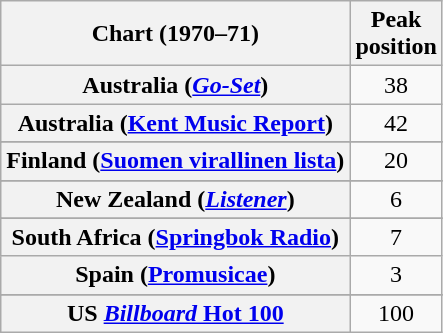<table class="wikitable sortable plainrowheaders" style="text-align:center">
<tr>
<th>Chart (1970–71)</th>
<th>Peak<br>position</th>
</tr>
<tr>
<th scope="row">Australia (<em><a href='#'>Go-Set</a></em>)</th>
<td>38</td>
</tr>
<tr>
<th scope="row">Australia (<a href='#'>Kent Music Report</a>)</th>
<td>42</td>
</tr>
<tr>
</tr>
<tr>
<th scope="row">Finland (<a href='#'>Suomen virallinen lista</a>)</th>
<td>20</td>
</tr>
<tr>
</tr>
<tr>
</tr>
<tr>
<th scope="row">New Zealand (<em><a href='#'>Listener</a></em>)</th>
<td>6</td>
</tr>
<tr>
</tr>
<tr>
<th scope="row">South Africa (<a href='#'>Springbok Radio</a>)</th>
<td>7</td>
</tr>
<tr>
<th scope="row">Spain (<a href='#'>Promusicae</a>)</th>
<td>3</td>
</tr>
<tr>
</tr>
<tr>
</tr>
<tr>
<th scope="row">US <a href='#'><em>Billboard</em> Hot 100</a></th>
<td>100</td>
</tr>
</table>
